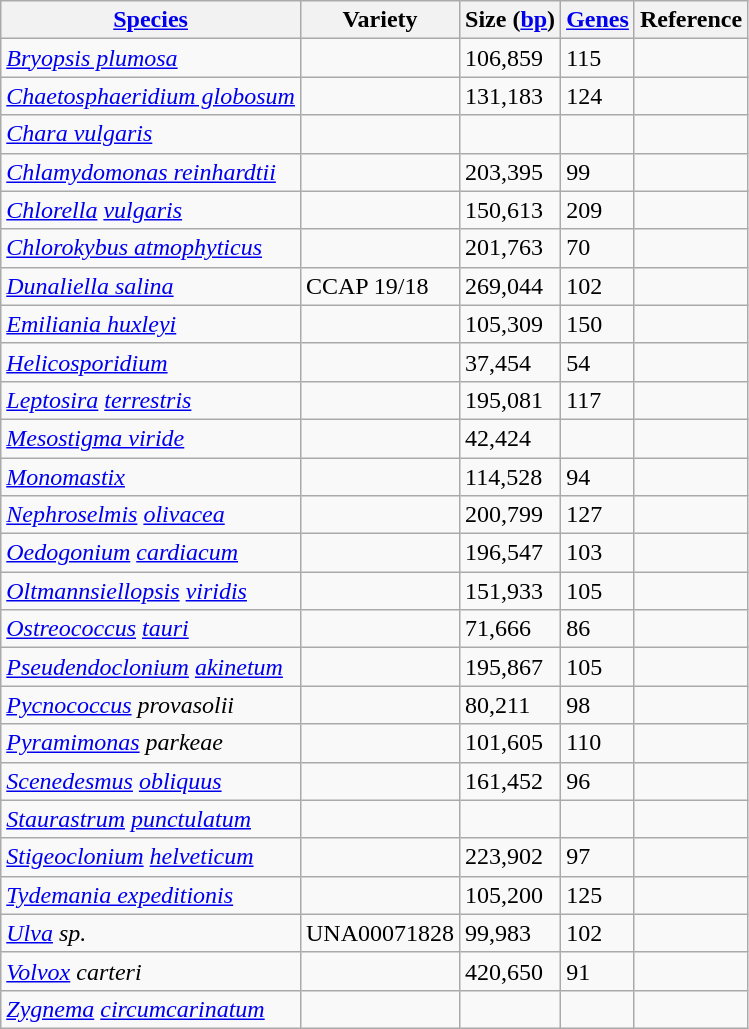<table class="wikitable sortable">
<tr>
<th><a href='#'>Species</a></th>
<th>Variety</th>
<th>Size (<a href='#'>bp</a>)</th>
<th><a href='#'>Genes</a></th>
<th>Reference</th>
</tr>
<tr>
<td><em><a href='#'>Bryopsis plumosa</a></em></td>
<td></td>
<td>106,859</td>
<td>115</td>
<td></td>
</tr>
<tr>
<td><em><a href='#'>Chaetosphaeridium globosum</a></em></td>
<td></td>
<td>131,183</td>
<td>124</td>
<td></td>
</tr>
<tr>
<td><em><a href='#'>Chara vulgaris</a></em></td>
<td></td>
<td></td>
<td></td>
<td></td>
</tr>
<tr>
<td><em><a href='#'>Chlamydomonas reinhardtii</a></em></td>
<td></td>
<td>203,395</td>
<td>99</td>
<td></td>
</tr>
<tr>
<td><em><a href='#'>Chlorella</a> <a href='#'>vulgaris</a></em></td>
<td></td>
<td>150,613</td>
<td>209</td>
<td></td>
</tr>
<tr>
<td><em><a href='#'>Chlorokybus atmophyticus</a></em></td>
<td></td>
<td>201,763</td>
<td>70</td>
<td></td>
</tr>
<tr>
<td><em><a href='#'>Dunaliella salina</a></em></td>
<td>CCAP 19/18</td>
<td>269,044</td>
<td>102</td>
<td></td>
</tr>
<tr>
<td><em><a href='#'>Emiliania huxleyi</a></em></td>
<td></td>
<td>105,309</td>
<td>150</td>
<td></td>
</tr>
<tr>
<td><em><a href='#'>Helicosporidium</a></em></td>
<td></td>
<td>37,454</td>
<td>54</td>
<td></td>
</tr>
<tr>
<td><em><a href='#'>Leptosira</a> <a href='#'>terrestris</a></em></td>
<td></td>
<td>195,081</td>
<td>117</td>
<td></td>
</tr>
<tr>
<td><em><a href='#'>Mesostigma viride</a></em></td>
<td></td>
<td>42,424</td>
<td></td>
<td></td>
</tr>
<tr>
<td><em><a href='#'>Monomastix</a></em></td>
<td></td>
<td>114,528</td>
<td>94</td>
<td></td>
</tr>
<tr>
<td><em><a href='#'>Nephroselmis</a> <a href='#'>olivacea</a></em></td>
<td></td>
<td>200,799</td>
<td>127</td>
<td></td>
</tr>
<tr>
<td><em><a href='#'>Oedogonium</a> <a href='#'>cardiacum</a></em></td>
<td></td>
<td>196,547</td>
<td>103</td>
<td></td>
</tr>
<tr>
<td><em><a href='#'>Oltmannsiellopsis</a> <a href='#'>viridis</a></em></td>
<td></td>
<td>151,933</td>
<td>105</td>
<td></td>
</tr>
<tr>
<td><em><a href='#'>Ostreococcus</a> <a href='#'>tauri</a></em></td>
<td></td>
<td>71,666</td>
<td>86</td>
<td></td>
</tr>
<tr>
<td><em><a href='#'>Pseudendoclonium</a> <a href='#'>akinetum</a></em></td>
<td></td>
<td>195,867</td>
<td>105</td>
<td></td>
</tr>
<tr>
<td><em><a href='#'>Pycnococcus</a> provasolii</em></td>
<td></td>
<td>80,211</td>
<td>98</td>
<td></td>
</tr>
<tr>
<td><em><a href='#'>Pyramimonas</a> parkeae</em></td>
<td></td>
<td>101,605</td>
<td>110</td>
<td></td>
</tr>
<tr>
<td><em><a href='#'>Scenedesmus</a> <a href='#'>obliquus</a></em></td>
<td></td>
<td>161,452</td>
<td>96</td>
<td></td>
</tr>
<tr>
<td><em><a href='#'>Staurastrum</a> <a href='#'>punctulatum</a></em></td>
<td></td>
<td></td>
<td></td>
<td></td>
</tr>
<tr>
<td><em><a href='#'>Stigeoclonium</a> <a href='#'>helveticum</a></em></td>
<td></td>
<td>223,902</td>
<td>97</td>
<td></td>
</tr>
<tr>
<td><em><a href='#'>Tydemania expeditionis</a></em></td>
<td></td>
<td>105,200</td>
<td>125</td>
<td></td>
</tr>
<tr>
<td><em><a href='#'>Ulva</a> sp.</em></td>
<td>UNA00071828</td>
<td>99,983</td>
<td>102</td>
<td></td>
</tr>
<tr>
<td><em><a href='#'>Volvox</a> carteri</em></td>
<td></td>
<td>420,650</td>
<td>91</td>
<td></td>
</tr>
<tr>
<td><em><a href='#'>Zygnema</a> <a href='#'>circumcarinatum</a></em></td>
<td></td>
<td></td>
<td></td>
<td></td>
</tr>
</table>
